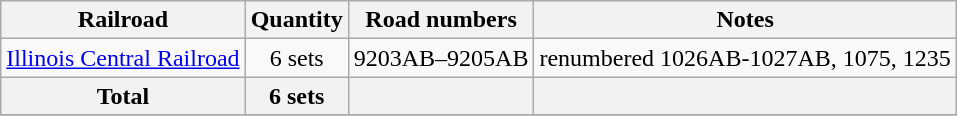<table class="wikitable">
<tr>
<th>Railroad</th>
<th>Quantity</th>
<th>Road numbers</th>
<th>Notes</th>
</tr>
<tr>
<td><a href='#'>Illinois Central Railroad</a></td>
<td style="text-align:center;">6 sets</td>
<td style="text-align:center;">9203AB–9205AB</td>
<td>renumbered 1026AB-1027AB, 1075, 1235</td>
</tr>
<tr>
<th>Total</th>
<th>6 sets</th>
<th></th>
<th></th>
</tr>
<tr>
</tr>
</table>
